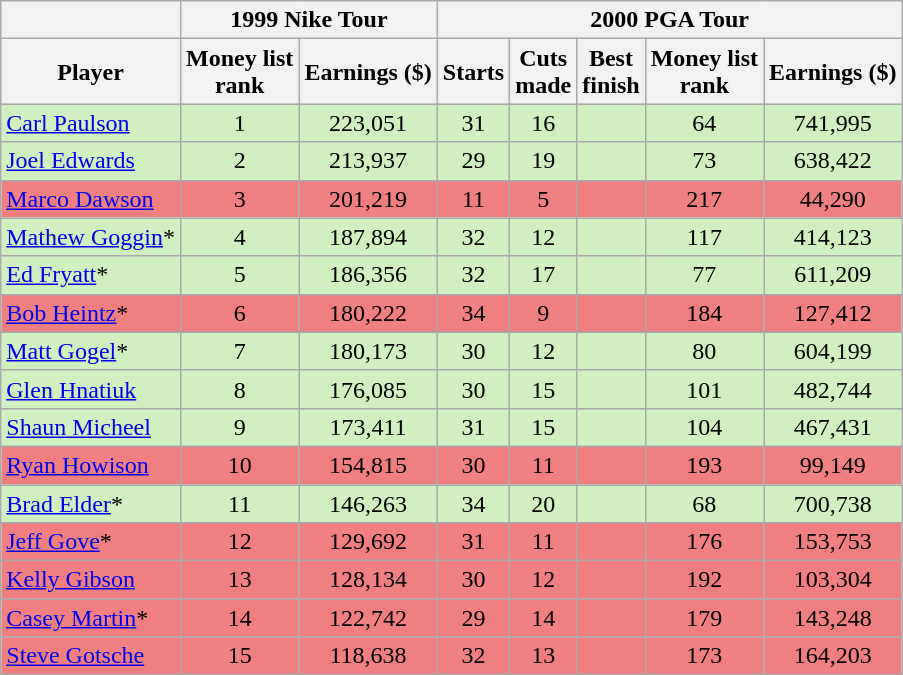<table class="wikitable sortable" style="text-align:center">
<tr>
<th></th>
<th colspan=2>1999 Nike Tour</th>
<th colspan=6>2000 PGA Tour</th>
</tr>
<tr>
<th>Player</th>
<th>Money list<br>rank</th>
<th>Earnings ($)</th>
<th>Starts</th>
<th>Cuts<br>made</th>
<th>Best<br>finish</th>
<th>Money list<br>rank</th>
<th>Earnings ($)</th>
</tr>
<tr style="background:#D0F0C0;">
<td align=left> <a href='#'>Carl Paulson</a></td>
<td>1</td>
<td>223,051</td>
<td>31</td>
<td>16</td>
<td></td>
<td>64</td>
<td>741,995</td>
</tr>
<tr style="background:#D0F0C0;">
<td align=left> <a href='#'>Joel Edwards</a></td>
<td>2</td>
<td>213,937</td>
<td>29</td>
<td>19</td>
<td></td>
<td>73</td>
<td>638,422</td>
</tr>
<tr style="background:#F08080;">
<td align=left> <a href='#'>Marco Dawson</a></td>
<td>3</td>
<td>201,219</td>
<td>11</td>
<td>5</td>
<td></td>
<td>217</td>
<td>44,290</td>
</tr>
<tr style="background:#D0F0C0;">
<td align=left> <a href='#'>Mathew Goggin</a>*</td>
<td>4</td>
<td>187,894</td>
<td>32</td>
<td>12</td>
<td></td>
<td>117</td>
<td>414,123</td>
</tr>
<tr style="background:#D0F0C0;">
<td align=left> <a href='#'>Ed Fryatt</a>*</td>
<td>5</td>
<td>186,356</td>
<td>32</td>
<td>17</td>
<td></td>
<td>77</td>
<td>611,209</td>
</tr>
<tr style="background:#F08080;">
<td align=left> <a href='#'>Bob Heintz</a>*</td>
<td>6</td>
<td>180,222</td>
<td>34</td>
<td>9</td>
<td></td>
<td>184</td>
<td>127,412</td>
</tr>
<tr style="background:#D0F0C0;">
<td align=left> <a href='#'>Matt Gogel</a>*</td>
<td>7</td>
<td>180,173</td>
<td>30</td>
<td>12</td>
<td></td>
<td>80</td>
<td>604,199</td>
</tr>
<tr style="background:#D0F0C0;">
<td align=left> <a href='#'>Glen Hnatiuk</a></td>
<td>8</td>
<td>176,085</td>
<td>30</td>
<td>15</td>
<td></td>
<td>101</td>
<td>482,744</td>
</tr>
<tr style="background:#D0F0C0;">
<td align=left> <a href='#'>Shaun Micheel</a></td>
<td>9</td>
<td>173,411</td>
<td>31</td>
<td>15</td>
<td></td>
<td>104</td>
<td>467,431</td>
</tr>
<tr style="background:#F08080;">
<td align=left> <a href='#'>Ryan Howison</a></td>
<td>10</td>
<td>154,815</td>
<td>30</td>
<td>11</td>
<td></td>
<td>193</td>
<td>99,149</td>
</tr>
<tr style="background:#D0F0C0;">
<td align=left> <a href='#'>Brad Elder</a>*</td>
<td>11</td>
<td>146,263</td>
<td>34</td>
<td>20</td>
<td></td>
<td>68</td>
<td>700,738</td>
</tr>
<tr style="background:#F08080;">
<td align=left> <a href='#'>Jeff Gove</a>*</td>
<td>12</td>
<td>129,692</td>
<td>31</td>
<td>11</td>
<td></td>
<td>176</td>
<td>153,753</td>
</tr>
<tr style="background:#F08080;">
<td align=left> <a href='#'>Kelly Gibson</a></td>
<td>13</td>
<td>128,134</td>
<td>30</td>
<td>12</td>
<td></td>
<td>192</td>
<td>103,304</td>
</tr>
<tr style="background:#F08080;">
<td align=left> <a href='#'>Casey Martin</a>*</td>
<td>14</td>
<td>122,742</td>
<td>29</td>
<td>14</td>
<td></td>
<td>179</td>
<td>143,248</td>
</tr>
<tr style="background:#F08080;">
<td align=left> <a href='#'>Steve Gotsche</a></td>
<td>15</td>
<td>118,638</td>
<td>32</td>
<td>13</td>
<td></td>
<td>173</td>
<td>164,203</td>
</tr>
</table>
